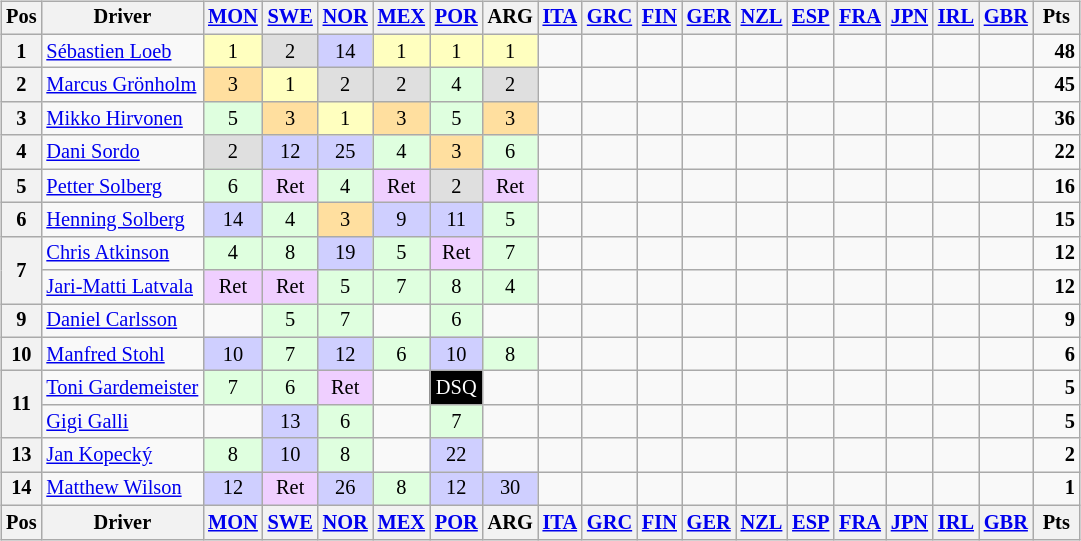<table>
<tr>
<td><br><table class="wikitable" style="font-size: 85%; text-align: center;">
<tr valign="top">
<th valign="middle">Pos</th>
<th valign="middle">Driver</th>
<th><a href='#'>MON</a><br></th>
<th><a href='#'>SWE</a><br></th>
<th><a href='#'>NOR</a><br></th>
<th><a href='#'>MEX</a><br></th>
<th><a href='#'>POR</a><br></th>
<th>ARG<br></th>
<th><a href='#'>ITA</a><br></th>
<th><a href='#'>GRC</a><br></th>
<th><a href='#'>FIN</a><br></th>
<th><a href='#'>GER</a><br></th>
<th><a href='#'>NZL</a><br></th>
<th><a href='#'>ESP</a><br></th>
<th><a href='#'>FRA</a><br></th>
<th><a href='#'>JPN</a><br></th>
<th><a href='#'>IRL</a><br></th>
<th><a href='#'>GBR</a><br></th>
<th valign="middle"> Pts </th>
</tr>
<tr>
<th>1</th>
<td align=left> <a href='#'>Sébastien Loeb</a></td>
<td style="background:#ffffbf;">1</td>
<td style="background:#dfdfdf;">2</td>
<td style="background:#cfcfff;">14</td>
<td style="background:#ffffbf;">1</td>
<td style="background:#ffffbf;">1</td>
<td style="background:#ffffbf;">1</td>
<td></td>
<td></td>
<td></td>
<td></td>
<td></td>
<td></td>
<td></td>
<td></td>
<td></td>
<td></td>
<td align="right"><strong>48</strong></td>
</tr>
<tr>
<th>2</th>
<td align=left> <a href='#'>Marcus Grönholm</a></td>
<td style="background:#ffdf9f;">3</td>
<td style="background:#ffffbf;">1</td>
<td style="background:#dfdfdf;">2</td>
<td style="background:#dfdfdf;">2</td>
<td style="background:#dfffdf;">4</td>
<td style="background:#dfdfdf;">2</td>
<td></td>
<td></td>
<td></td>
<td></td>
<td></td>
<td></td>
<td></td>
<td></td>
<td></td>
<td></td>
<td align="right"><strong>45</strong></td>
</tr>
<tr>
<th>3</th>
<td align=left> <a href='#'>Mikko Hirvonen</a></td>
<td style="background:#dfffdf;">5</td>
<td style="background:#ffdf9f;">3</td>
<td style="background:#ffffbf;">1</td>
<td style="background:#ffdf9f;">3</td>
<td style="background:#dfffdf;">5</td>
<td style="background:#ffdf9f;">3</td>
<td></td>
<td></td>
<td></td>
<td></td>
<td></td>
<td></td>
<td></td>
<td></td>
<td></td>
<td></td>
<td align="right"><strong>36</strong></td>
</tr>
<tr>
<th>4</th>
<td align=left> <a href='#'>Dani Sordo</a></td>
<td style="background:#dfdfdf;">2</td>
<td style="background:#cfcfff;">12</td>
<td style="background:#cfcfff;">25</td>
<td style="background:#dfffdf;">4</td>
<td style="background:#ffdf9f;">3</td>
<td style="background:#dfffdf;">6</td>
<td></td>
<td></td>
<td></td>
<td></td>
<td></td>
<td></td>
<td></td>
<td></td>
<td></td>
<td></td>
<td align="right"><strong>22</strong></td>
</tr>
<tr>
<th>5</th>
<td align=left> <a href='#'>Petter Solberg</a></td>
<td style="background:#dfffdf;">6</td>
<td style="background:#efcfff;">Ret</td>
<td style="background:#dfffdf;">4</td>
<td style="background:#efcfff;">Ret</td>
<td style="background:#dfdfdf;">2</td>
<td style="background:#efcfff;">Ret</td>
<td></td>
<td></td>
<td></td>
<td></td>
<td></td>
<td></td>
<td></td>
<td></td>
<td></td>
<td></td>
<td align="right"><strong>16</strong></td>
</tr>
<tr>
<th>6</th>
<td align=left> <a href='#'>Henning Solberg</a></td>
<td style="background:#cfcfff;">14</td>
<td style="background:#dfffdf;">4</td>
<td style="background:#ffdf9f;">3</td>
<td style="background:#cfcfff;">9</td>
<td style="background:#cfcfff;">11</td>
<td style="background:#dfffdf;">5</td>
<td></td>
<td></td>
<td></td>
<td></td>
<td></td>
<td></td>
<td></td>
<td></td>
<td></td>
<td></td>
<td align="right"><strong>15</strong></td>
</tr>
<tr>
<th rowspan=2>7</th>
<td align=left> <a href='#'>Chris Atkinson</a></td>
<td style="background:#dfffdf;">4</td>
<td style="background:#dfffdf;">8</td>
<td style="background:#cfcfff;">19</td>
<td style="background:#dfffdf;">5</td>
<td style="background:#efcfff;">Ret</td>
<td style="background:#dfffdf;">7</td>
<td></td>
<td></td>
<td></td>
<td></td>
<td></td>
<td></td>
<td></td>
<td></td>
<td></td>
<td></td>
<td align="right"><strong>12</strong></td>
</tr>
<tr>
<td align=left> <a href='#'>Jari-Matti Latvala</a></td>
<td style="background:#efcfff;">Ret</td>
<td style="background:#efcfff;">Ret</td>
<td style="background:#dfffdf;">5</td>
<td style="background:#dfffdf;">7</td>
<td style="background:#dfffdf;">8</td>
<td style="background:#dfffdf;">4</td>
<td></td>
<td></td>
<td></td>
<td></td>
<td></td>
<td></td>
<td></td>
<td></td>
<td></td>
<td></td>
<td align="right"><strong>12</strong></td>
</tr>
<tr>
<th>9</th>
<td align=left> <a href='#'>Daniel Carlsson</a></td>
<td></td>
<td style="background:#dfffdf;">5</td>
<td style="background:#dfffdf;">7</td>
<td></td>
<td style="background:#dfffdf;">6</td>
<td></td>
<td></td>
<td></td>
<td></td>
<td></td>
<td></td>
<td></td>
<td></td>
<td></td>
<td></td>
<td></td>
<td align="right"><strong>9</strong></td>
</tr>
<tr>
<th>10</th>
<td align=left> <a href='#'>Manfred Stohl</a></td>
<td style="background:#cfcfff;">10</td>
<td style="background:#dfffdf;">7</td>
<td style="background:#cfcfff;">12</td>
<td style="background:#dfffdf;">6</td>
<td style="background:#cfcfff;">10</td>
<td style="background:#dfffdf;">8</td>
<td></td>
<td></td>
<td></td>
<td></td>
<td></td>
<td></td>
<td></td>
<td></td>
<td></td>
<td></td>
<td align="right"><strong>6</strong></td>
</tr>
<tr>
<th rowspan=2>11</th>
<td align=left> <a href='#'>Toni Gardemeister</a></td>
<td style="background:#dfffdf;">7</td>
<td style="background:#dfffdf;">6</td>
<td style="background:#efcfff;">Ret</td>
<td></td>
<td style="background:#000000; color:white;">DSQ</td>
<td></td>
<td></td>
<td></td>
<td></td>
<td></td>
<td></td>
<td></td>
<td></td>
<td></td>
<td></td>
<td></td>
<td align="right"><strong>5</strong></td>
</tr>
<tr>
<td align=left> <a href='#'>Gigi Galli</a></td>
<td></td>
<td style="background:#cfcfff;">13</td>
<td style="background:#dfffdf;">6</td>
<td></td>
<td style="background:#dfffdf;">7</td>
<td></td>
<td></td>
<td></td>
<td></td>
<td></td>
<td></td>
<td></td>
<td></td>
<td></td>
<td></td>
<td></td>
<td align="right"><strong>5</strong></td>
</tr>
<tr>
<th>13</th>
<td align=left> <a href='#'>Jan Kopecký</a></td>
<td style="background:#dfffdf;">8</td>
<td style="background:#cfcfff;">10</td>
<td style="background:#dfffdf;">8</td>
<td></td>
<td style="background:#cfcfff;">22</td>
<td></td>
<td></td>
<td></td>
<td></td>
<td></td>
<td></td>
<td></td>
<td></td>
<td></td>
<td></td>
<td></td>
<td align="right"><strong>2</strong></td>
</tr>
<tr>
<th>14</th>
<td align=left> <a href='#'>Matthew Wilson</a></td>
<td style="background:#cfcfff;">12</td>
<td style="background:#efcfff;">Ret</td>
<td style="background:#cfcfff;">26</td>
<td style="background:#dfffdf;">8</td>
<td style="background:#cfcfff;">12</td>
<td style="background:#cfcfff;">30</td>
<td></td>
<td></td>
<td></td>
<td></td>
<td></td>
<td></td>
<td></td>
<td></td>
<td></td>
<td></td>
<td align="right"><strong>1</strong></td>
</tr>
<tr valign="top">
<th valign="middle">Pos</th>
<th valign="middle">Driver</th>
<th><a href='#'>MON</a><br></th>
<th><a href='#'>SWE</a><br></th>
<th><a href='#'>NOR</a><br></th>
<th><a href='#'>MEX</a><br></th>
<th><a href='#'>POR</a><br></th>
<th>ARG<br></th>
<th><a href='#'>ITA</a><br></th>
<th><a href='#'>GRC</a><br></th>
<th><a href='#'>FIN</a><br></th>
<th><a href='#'>GER</a><br></th>
<th><a href='#'>NZL</a><br></th>
<th><a href='#'>ESP</a><br></th>
<th><a href='#'>FRA</a><br></th>
<th><a href='#'>JPN</a><br></th>
<th><a href='#'>IRL</a><br></th>
<th><a href='#'>GBR</a><br></th>
<th valign="middle"> Pts </th>
</tr>
</table>
</td>
<td valign="top"><br></td>
</tr>
</table>
